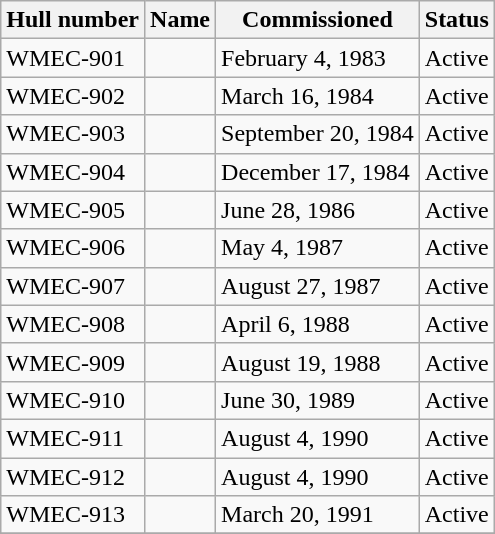<table class="wikitable">
<tr>
<th>Hull number</th>
<th>Name</th>
<th>Commissioned</th>
<th>Status</th>
</tr>
<tr>
<td>WMEC-901</td>
<td></td>
<td>February 4, 1983</td>
<td>Active</td>
</tr>
<tr>
<td>WMEC-902</td>
<td></td>
<td>March 16, 1984</td>
<td>Active</td>
</tr>
<tr>
<td>WMEC-903</td>
<td></td>
<td>September 20, 1984</td>
<td>Active</td>
</tr>
<tr>
<td>WMEC-904</td>
<td></td>
<td>December 17, 1984</td>
<td>Active</td>
</tr>
<tr>
<td>WMEC-905</td>
<td></td>
<td>June 28, 1986</td>
<td>Active</td>
</tr>
<tr>
<td>WMEC-906</td>
<td></td>
<td>May 4, 1987</td>
<td>Active</td>
</tr>
<tr>
<td>WMEC-907</td>
<td></td>
<td>August 27, 1987</td>
<td>Active</td>
</tr>
<tr>
<td>WMEC-908</td>
<td></td>
<td>April 6, 1988</td>
<td>Active</td>
</tr>
<tr>
<td>WMEC-909</td>
<td></td>
<td>August 19, 1988</td>
<td>Active</td>
</tr>
<tr>
<td>WMEC-910</td>
<td></td>
<td>June 30, 1989</td>
<td>Active</td>
</tr>
<tr>
<td>WMEC-911</td>
<td></td>
<td>August 4, 1990</td>
<td>Active</td>
</tr>
<tr>
<td>WMEC-912</td>
<td></td>
<td>August 4, 1990</td>
<td>Active</td>
</tr>
<tr>
<td>WMEC-913</td>
<td></td>
<td>March 20, 1991</td>
<td>Active</td>
</tr>
<tr>
</tr>
</table>
